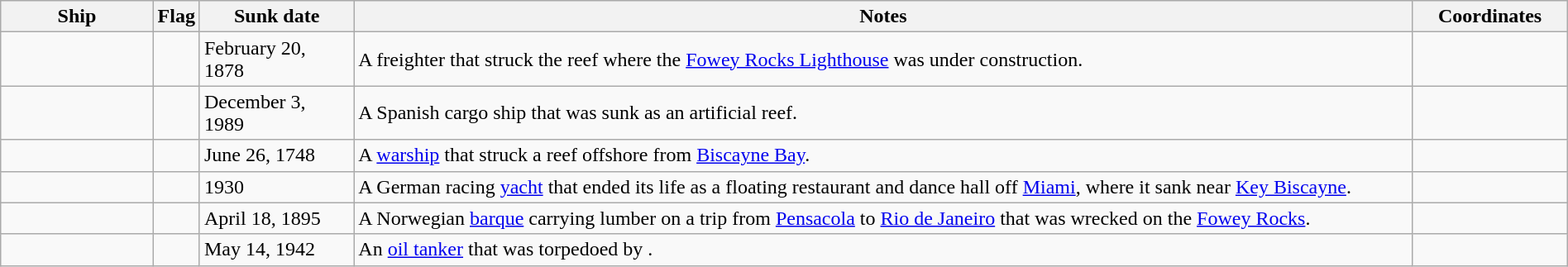<table class=wikitable | style = "width:100%">
<tr>
<th style="width:10%">Ship</th>
<th>Flag</th>
<th style="width:10%">Sunk date</th>
<th style="width:70%">Notes</th>
<th style="width:10%">Coordinates</th>
</tr>
<tr>
<td></td>
<td></td>
<td>February 20, 1878</td>
<td>A freighter that struck the reef where the <a href='#'>Fowey Rocks Lighthouse</a> was under construction.</td>
<td></td>
</tr>
<tr>
<td></td>
<td></td>
<td>December 3, 1989</td>
<td>A Spanish cargo ship that was sunk as an artificial reef.</td>
<td></td>
</tr>
<tr>
<td></td>
<td></td>
<td>June 26, 1748</td>
<td>A <a href='#'>warship</a> that struck a reef offshore from <a href='#'>Biscayne Bay</a>.</td>
<td></td>
</tr>
<tr>
<td></td>
<td></td>
<td>1930</td>
<td>A German racing <a href='#'>yacht</a> that ended its life as a floating restaurant and dance hall off <a href='#'>Miami</a>, where it sank near <a href='#'>Key Biscayne</a>.</td>
<td></td>
</tr>
<tr>
<td></td>
<td></td>
<td>April 18, 1895</td>
<td>A Norwegian <a href='#'>barque</a> carrying lumber on a trip from <a href='#'>Pensacola</a> to <a href='#'>Rio de Janeiro</a> that was wrecked on the <a href='#'>Fowey Rocks</a>.</td>
<td></td>
</tr>
<tr>
<td></td>
<td></td>
<td>May 14, 1942</td>
<td>An <a href='#'>oil tanker</a> that was torpedoed by .</td>
<td></td>
</tr>
</table>
